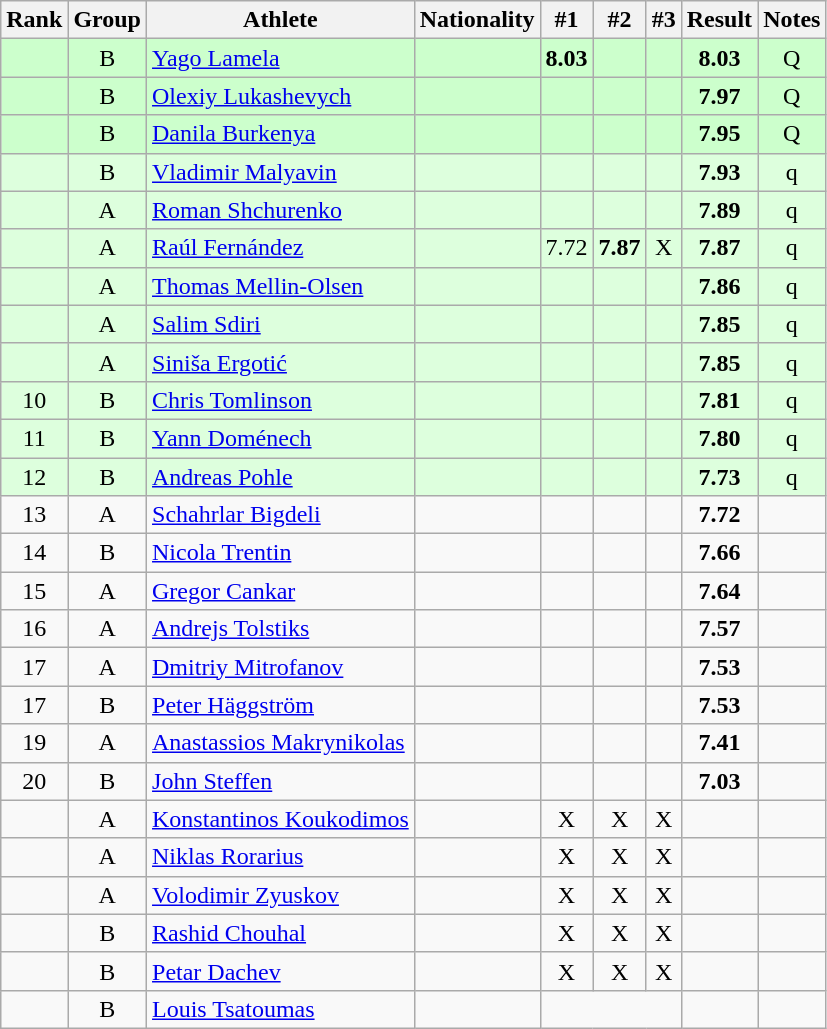<table class="wikitable sortable" style="text-align:center">
<tr>
<th>Rank</th>
<th>Group</th>
<th>Athlete</th>
<th>Nationality</th>
<th>#1</th>
<th>#2</th>
<th>#3</th>
<th>Result</th>
<th>Notes</th>
</tr>
<tr bgcolor=ccffcc>
<td></td>
<td>B</td>
<td align="left"><a href='#'>Yago Lamela</a></td>
<td align=left></td>
<td><strong>8.03</strong></td>
<td></td>
<td></td>
<td><strong>8.03</strong></td>
<td>Q</td>
</tr>
<tr bgcolor=ccffcc>
<td></td>
<td>B</td>
<td align="left"><a href='#'>Olexiy Lukashevych</a></td>
<td align=left></td>
<td></td>
<td></td>
<td></td>
<td><strong>7.97</strong></td>
<td>Q</td>
</tr>
<tr bgcolor=ccffcc>
<td></td>
<td>B</td>
<td align="left"><a href='#'>Danila Burkenya</a></td>
<td align=left></td>
<td></td>
<td></td>
<td></td>
<td><strong>7.95</strong></td>
<td>Q</td>
</tr>
<tr bgcolor=ddffdd>
<td></td>
<td>B</td>
<td align="left"><a href='#'>Vladimir Malyavin</a></td>
<td align=left></td>
<td></td>
<td></td>
<td></td>
<td><strong>7.93</strong></td>
<td>q</td>
</tr>
<tr bgcolor=ddffdd>
<td></td>
<td>A</td>
<td align="left"><a href='#'>Roman Shchurenko</a></td>
<td align=left></td>
<td></td>
<td></td>
<td></td>
<td><strong>7.89</strong></td>
<td>q</td>
</tr>
<tr bgcolor=ddffdd>
<td></td>
<td>A</td>
<td align="left"><a href='#'>Raúl Fernández</a></td>
<td align=left></td>
<td>7.72</td>
<td><strong>7.87</strong></td>
<td>X</td>
<td><strong>7.87</strong></td>
<td>q</td>
</tr>
<tr bgcolor=ddffdd>
<td></td>
<td>A</td>
<td align="left"><a href='#'>Thomas Mellin-Olsen</a></td>
<td align=left></td>
<td></td>
<td></td>
<td></td>
<td><strong>7.86</strong></td>
<td>q</td>
</tr>
<tr bgcolor=ddffdd>
<td></td>
<td>A</td>
<td align="left"><a href='#'>Salim Sdiri</a></td>
<td align=left></td>
<td></td>
<td></td>
<td></td>
<td><strong>7.85</strong></td>
<td>q</td>
</tr>
<tr bgcolor=ddffdd>
<td></td>
<td>A</td>
<td align="left"><a href='#'>Siniša Ergotić</a></td>
<td align=left></td>
<td></td>
<td></td>
<td></td>
<td><strong>7.85</strong></td>
<td>q</td>
</tr>
<tr bgcolor=ddffdd>
<td>10</td>
<td>B</td>
<td align="left"><a href='#'>Chris Tomlinson</a></td>
<td align=left></td>
<td></td>
<td></td>
<td></td>
<td><strong>7.81</strong></td>
<td>q</td>
</tr>
<tr bgcolor=ddffdd>
<td>11</td>
<td>B</td>
<td align="left"><a href='#'>Yann Doménech</a></td>
<td align=left></td>
<td></td>
<td></td>
<td></td>
<td><strong>7.80</strong></td>
<td>q</td>
</tr>
<tr bgcolor=ddffdd>
<td>12</td>
<td>B</td>
<td align="left"><a href='#'>Andreas Pohle</a></td>
<td align=left></td>
<td></td>
<td></td>
<td></td>
<td><strong>7.73</strong></td>
<td>q</td>
</tr>
<tr>
<td>13</td>
<td>A</td>
<td align="left"><a href='#'>Schahrlar Bigdeli</a></td>
<td align=left></td>
<td></td>
<td></td>
<td></td>
<td><strong>7.72</strong></td>
<td></td>
</tr>
<tr>
<td>14</td>
<td>B</td>
<td align="left"><a href='#'>Nicola Trentin</a></td>
<td align=left></td>
<td></td>
<td></td>
<td></td>
<td><strong>7.66</strong></td>
<td></td>
</tr>
<tr>
<td>15</td>
<td>A</td>
<td align="left"><a href='#'>Gregor Cankar</a></td>
<td align=left></td>
<td></td>
<td></td>
<td></td>
<td><strong>7.64</strong></td>
<td></td>
</tr>
<tr>
<td>16</td>
<td>A</td>
<td align="left"><a href='#'>Andrejs Tolstiks</a></td>
<td align=left></td>
<td></td>
<td></td>
<td></td>
<td><strong>7.57</strong></td>
<td></td>
</tr>
<tr>
<td>17</td>
<td>A</td>
<td align="left"><a href='#'>Dmitriy Mitrofanov</a></td>
<td align=left></td>
<td></td>
<td></td>
<td></td>
<td><strong>7.53</strong></td>
<td></td>
</tr>
<tr>
<td>17</td>
<td>B</td>
<td align="left"><a href='#'>Peter Häggström</a></td>
<td align=left></td>
<td></td>
<td></td>
<td></td>
<td><strong>7.53</strong></td>
<td></td>
</tr>
<tr>
<td>19</td>
<td>A</td>
<td align="left"><a href='#'>Anastassios Makrynikolas</a></td>
<td align=left></td>
<td></td>
<td></td>
<td></td>
<td><strong>7.41</strong></td>
<td></td>
</tr>
<tr>
<td>20</td>
<td>B</td>
<td align="left"><a href='#'>John Steffen</a></td>
<td align=left></td>
<td></td>
<td></td>
<td></td>
<td><strong>7.03</strong></td>
<td></td>
</tr>
<tr>
<td></td>
<td>A</td>
<td align="left"><a href='#'>Konstantinos Koukodimos</a></td>
<td align=left></td>
<td>X</td>
<td>X</td>
<td>X</td>
<td><strong></strong></td>
<td></td>
</tr>
<tr>
<td></td>
<td>A</td>
<td align="left"><a href='#'>Niklas Rorarius</a></td>
<td align=left></td>
<td>X</td>
<td>X</td>
<td>X</td>
<td><strong></strong></td>
<td></td>
</tr>
<tr>
<td></td>
<td>A</td>
<td align="left"><a href='#'>Volodimir Zyuskov</a></td>
<td align=left></td>
<td>X</td>
<td>X</td>
<td>X</td>
<td><strong></strong></td>
<td></td>
</tr>
<tr>
<td></td>
<td>B</td>
<td align="left"><a href='#'>Rashid Chouhal</a></td>
<td align=left></td>
<td>X</td>
<td>X</td>
<td>X</td>
<td><strong></strong></td>
<td></td>
</tr>
<tr>
<td></td>
<td>B</td>
<td align="left"><a href='#'>Petar Dachev</a></td>
<td align=left></td>
<td>X</td>
<td>X</td>
<td>X</td>
<td><strong></strong></td>
<td></td>
</tr>
<tr>
<td></td>
<td>B</td>
<td align="left"><a href='#'>Louis Tsatoumas</a></td>
<td align=left></td>
<td colspan=3></td>
<td><strong></strong></td>
<td></td>
</tr>
</table>
